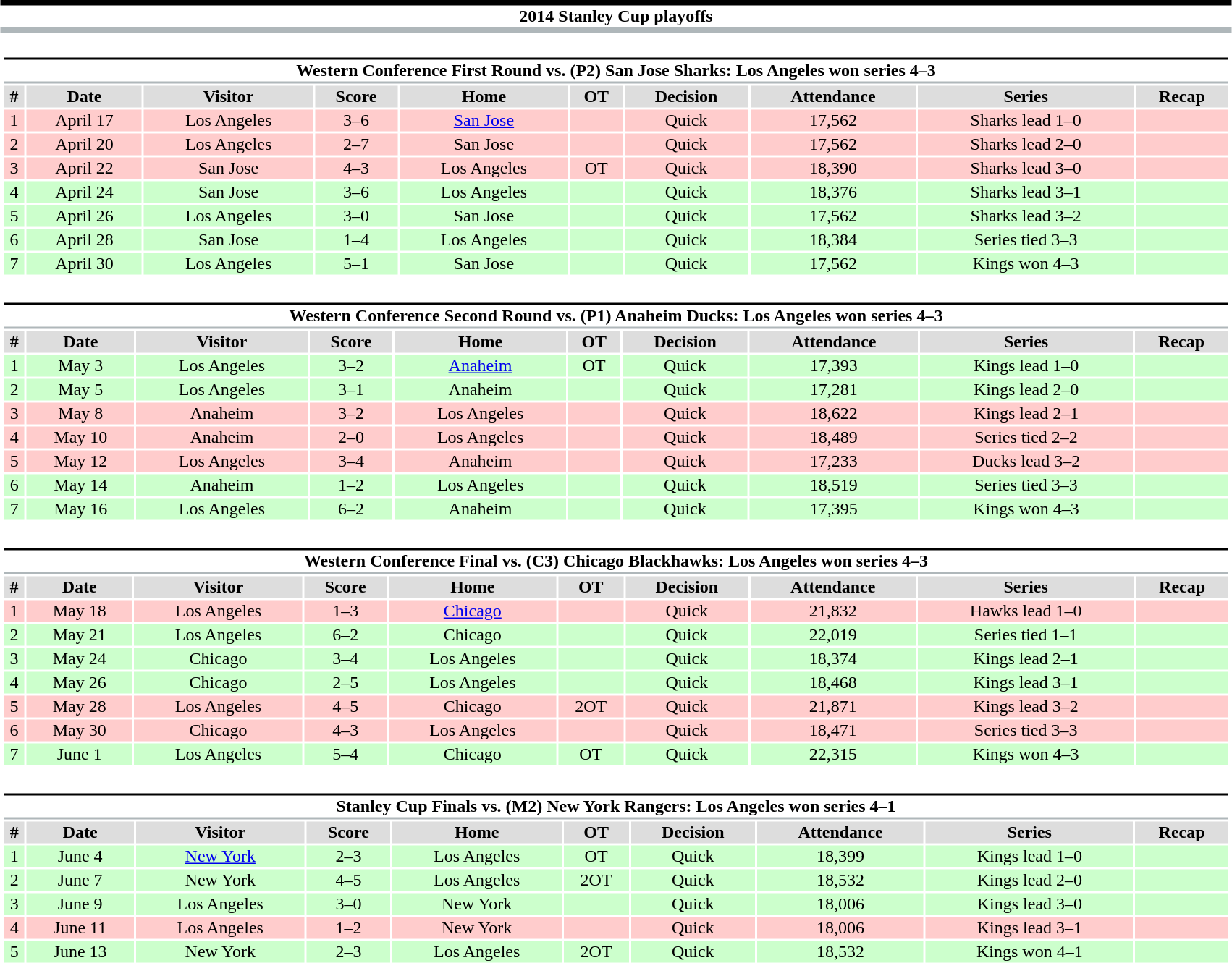<table class="toccolours"  style="width:90%; clear:both; margin:1.5em auto; text-align:center;">
<tr>
<th colspan="11" style="background:#fff; border-top:#000 5px solid; border-bottom:#afb7ba 5px solid;">2014 Stanley Cup playoffs</th>
</tr>
<tr>
<td colspan=10><br><table class="toccolours collapsible collapsed" style="width:100%;">
<tr>
<th colspan="10" style="background:#fff; border-top:#000 2px solid; border-bottom:#afb7ba 2px solid;">Western Conference First Round vs. (P2) San Jose Sharks: Los Angeles won series 4–3</th>
</tr>
<tr style="text-align:center; background:#ddd;">
<th>#</th>
<th>Date</th>
<th>Visitor</th>
<th>Score</th>
<th>Home</th>
<th>OT</th>
<th>Decision</th>
<th>Attendance</th>
<th>Series</th>
<th>Recap</th>
</tr>
<tr style="text-align:center; background:#fcc;">
<td>1</td>
<td>April 17</td>
<td>Los Angeles</td>
<td>3–6</td>
<td><a href='#'>San Jose</a></td>
<td></td>
<td>Quick</td>
<td>17,562</td>
<td>Sharks lead 1–0</td>
<td></td>
</tr>
<tr style="text-align:center; background:#fcc;">
<td>2</td>
<td>April 20</td>
<td>Los Angeles</td>
<td>2–7</td>
<td>San Jose</td>
<td></td>
<td>Quick</td>
<td>17,562</td>
<td>Sharks lead 2–0</td>
<td></td>
</tr>
<tr style="text-align:center; background:#fcc;">
<td>3</td>
<td>April 22</td>
<td>San Jose</td>
<td>4–3</td>
<td>Los Angeles</td>
<td>OT</td>
<td>Quick</td>
<td>18,390</td>
<td>Sharks lead 3–0</td>
<td></td>
</tr>
<tr style="text-align:center; background:#cfc;">
<td>4</td>
<td>April 24</td>
<td>San Jose</td>
<td>3–6</td>
<td>Los Angeles</td>
<td></td>
<td>Quick</td>
<td>18,376</td>
<td>Sharks lead 3–1</td>
<td></td>
</tr>
<tr style="text-align:center; background:#cfc;">
<td>5</td>
<td>April 26</td>
<td>Los Angeles</td>
<td>3–0</td>
<td>San Jose</td>
<td></td>
<td>Quick</td>
<td>17,562</td>
<td>Sharks lead 3–2</td>
<td></td>
</tr>
<tr style="text-align:center; background:#cfc;">
<td>6</td>
<td>April 28</td>
<td>San Jose</td>
<td>1–4</td>
<td>Los Angeles</td>
<td></td>
<td>Quick</td>
<td>18,384</td>
<td>Series tied 3–3</td>
<td></td>
</tr>
<tr style="text-align:center; background:#cfc;">
<td>7</td>
<td>April 30</td>
<td>Los Angeles</td>
<td>5–1</td>
<td>San Jose</td>
<td></td>
<td>Quick</td>
<td>17,562</td>
<td>Kings won 4–3</td>
<td></td>
</tr>
</table>
</td>
</tr>
<tr>
<td colspan=10><br><table class="toccolours collapsible collapsed" style="width:100%;">
<tr>
<th colspan="10" style="background:#fff; border-top:#000 2px solid; border-bottom:#afb7ba 2px solid;">Western Conference Second Round vs. (P1) Anaheim Ducks: Los Angeles won series 4–3</th>
</tr>
<tr style="text-align:center; background:#ddd;">
<th>#</th>
<th>Date</th>
<th>Visitor</th>
<th>Score</th>
<th>Home</th>
<th>OT</th>
<th>Decision</th>
<th>Attendance</th>
<th>Series</th>
<th>Recap</th>
</tr>
<tr style="text-align:center; background:#cfc;">
<td>1</td>
<td>May 3</td>
<td>Los Angeles</td>
<td>3–2</td>
<td><a href='#'>Anaheim</a></td>
<td>OT</td>
<td>Quick</td>
<td>17,393</td>
<td>Kings lead 1–0</td>
<td></td>
</tr>
<tr style="text-align:center; background:#cfc;">
<td>2</td>
<td>May 5</td>
<td>Los Angeles</td>
<td>3–1</td>
<td>Anaheim</td>
<td></td>
<td>Quick</td>
<td>17,281</td>
<td>Kings lead 2–0</td>
<td></td>
</tr>
<tr style="text-align:center; background:#fcc;">
<td>3</td>
<td>May 8</td>
<td>Anaheim</td>
<td>3–2</td>
<td>Los Angeles</td>
<td></td>
<td>Quick</td>
<td>18,622</td>
<td>Kings lead 2–1</td>
<td></td>
</tr>
<tr style="text-align:center; background:#fcc;">
<td>4</td>
<td>May 10</td>
<td>Anaheim</td>
<td>2–0</td>
<td>Los Angeles</td>
<td></td>
<td>Quick</td>
<td>18,489</td>
<td>Series tied 2–2</td>
<td></td>
</tr>
<tr style="text-align:center; background:#fcc;">
<td>5</td>
<td>May 12</td>
<td>Los Angeles</td>
<td>3–4</td>
<td>Anaheim</td>
<td></td>
<td>Quick</td>
<td>17,233</td>
<td>Ducks lead 3–2</td>
<td></td>
</tr>
<tr style="text-align:center; background:#cfc;">
<td>6</td>
<td>May 14</td>
<td>Anaheim</td>
<td>1–2</td>
<td>Los Angeles</td>
<td></td>
<td>Quick</td>
<td>18,519</td>
<td>Series tied 3–3</td>
<td></td>
</tr>
<tr style="text-align:center; background:#cfc;">
<td>7</td>
<td>May 16</td>
<td>Los Angeles</td>
<td>6–2</td>
<td>Anaheim</td>
<td></td>
<td>Quick</td>
<td>17,395</td>
<td>Kings won 4–3</td>
<td></td>
</tr>
</table>
</td>
</tr>
<tr>
<td colspan=10><br><table class="toccolours collapsible collapsed" style="width:100%;">
<tr>
<th colspan="10" style="background:#fff; border-top:#000 2px solid; border-bottom:#afb7ba 2px solid;">Western Conference Final vs. (C3) Chicago Blackhawks: Los Angeles won series 4–3</th>
</tr>
<tr style="text-align:center; background:#ddd;">
<th>#</th>
<th>Date</th>
<th>Visitor</th>
<th>Score</th>
<th>Home</th>
<th>OT</th>
<th>Decision</th>
<th>Attendance</th>
<th>Series</th>
<th>Recap</th>
</tr>
<tr style="text-align:center; background:#fcc;">
<td>1</td>
<td>May 18</td>
<td>Los Angeles</td>
<td>1–3</td>
<td><a href='#'>Chicago</a></td>
<td></td>
<td>Quick</td>
<td>21,832</td>
<td>Hawks lead 1–0</td>
<td></td>
</tr>
<tr style="text-align:center; background:#cfc;">
<td>2</td>
<td>May 21</td>
<td>Los Angeles</td>
<td>6–2</td>
<td>Chicago</td>
<td></td>
<td>Quick</td>
<td>22,019</td>
<td>Series tied 1–1</td>
<td></td>
</tr>
<tr style="text-align:center; background:#cfc;">
<td>3</td>
<td>May 24</td>
<td>Chicago</td>
<td>3–4</td>
<td>Los Angeles</td>
<td></td>
<td>Quick</td>
<td>18,374</td>
<td>Kings lead 2–1</td>
<td></td>
</tr>
<tr style="text-align:center; background:#cfc;">
<td>4</td>
<td>May 26</td>
<td>Chicago</td>
<td>2–5</td>
<td>Los Angeles</td>
<td></td>
<td>Quick</td>
<td>18,468</td>
<td>Kings lead 3–1</td>
<td></td>
</tr>
<tr style="text-align:center; background:#fcc;">
<td>5</td>
<td>May 28</td>
<td>Los Angeles</td>
<td>4–5</td>
<td>Chicago</td>
<td>2OT</td>
<td>Quick</td>
<td>21,871</td>
<td>Kings lead 3–2</td>
<td></td>
</tr>
<tr style="text-align:center; background:#fcc;">
<td>6</td>
<td>May 30</td>
<td>Chicago</td>
<td>4–3</td>
<td>Los Angeles</td>
<td></td>
<td>Quick</td>
<td>18,471</td>
<td>Series tied 3–3</td>
<td></td>
</tr>
<tr style="text-align:center; background:#cfc;">
<td>7</td>
<td>June 1</td>
<td>Los Angeles</td>
<td>5–4</td>
<td>Chicago</td>
<td>OT</td>
<td>Quick</td>
<td>22,315</td>
<td>Kings won 4–3</td>
<td></td>
</tr>
</table>
</td>
</tr>
<tr>
<td colspan=10><br><table class="toccolours collapsible collapsed" style="width:100%;">
<tr>
<th colspan="10" style="background:#fff; border-top:#000 2px solid; border-bottom:#afb7ba 2px solid;">Stanley Cup Finals vs. (M2) New York Rangers: Los Angeles won series 4–1</th>
</tr>
<tr style="text-align:center; background:#ddd;">
<th>#</th>
<th>Date</th>
<th>Visitor</th>
<th>Score</th>
<th>Home</th>
<th>OT</th>
<th>Decision</th>
<th>Attendance</th>
<th>Series</th>
<th>Recap</th>
</tr>
<tr style="text-align:center; background:#cfc;">
<td>1</td>
<td>June 4</td>
<td><a href='#'>New York</a></td>
<td>2–3</td>
<td>Los Angeles</td>
<td>OT</td>
<td>Quick</td>
<td>18,399</td>
<td>Kings lead 1–0</td>
<td></td>
</tr>
<tr style="text-align:center; background:#cfc;">
<td>2</td>
<td>June 7</td>
<td>New York</td>
<td>4–5</td>
<td>Los Angeles</td>
<td>2OT</td>
<td>Quick</td>
<td>18,532</td>
<td>Kings lead 2–0</td>
<td></td>
</tr>
<tr style="text-align:center; background:#cfc;">
<td>3</td>
<td>June 9</td>
<td>Los Angeles</td>
<td>3–0</td>
<td>New York</td>
<td></td>
<td>Quick</td>
<td>18,006</td>
<td>Kings lead 3–0</td>
<td></td>
</tr>
<tr style="text-align:center; background:#fcc;">
<td>4</td>
<td>June 11</td>
<td>Los Angeles</td>
<td>1–2</td>
<td>New York</td>
<td></td>
<td>Quick</td>
<td>18,006</td>
<td>Kings lead 3–1</td>
<td></td>
</tr>
<tr style="text-align:center; background:#cfc;">
<td>5</td>
<td>June 13</td>
<td>New York</td>
<td>2–3</td>
<td>Los Angeles</td>
<td>2OT</td>
<td>Quick</td>
<td>18,532</td>
<td>Kings won 4–1</td>
<td></td>
</tr>
</table>
</td>
</tr>
</table>
